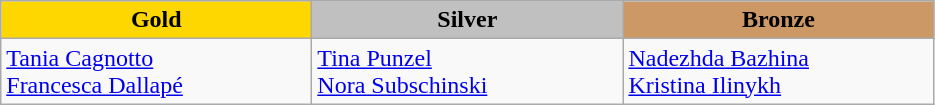<table class="wikitable" style="text-align:left">
<tr align="center">
<td width=200 bgcolor=gold><strong>Gold</strong></td>
<td width=200 bgcolor=silver><strong>Silver</strong></td>
<td width=200 bgcolor=CC9966><strong>Bronze</strong></td>
</tr>
<tr>
<td><a href='#'>Tania Cagnotto</a> <br> <a href='#'>Francesca Dallapé</a> <br> </td>
<td><a href='#'>Tina Punzel</a> <br> <a href='#'>Nora Subschinski</a> <br> </td>
<td><a href='#'>Nadezhda Bazhina</a> <br> <a href='#'>Kristina Ilinykh</a> <br> </td>
</tr>
</table>
